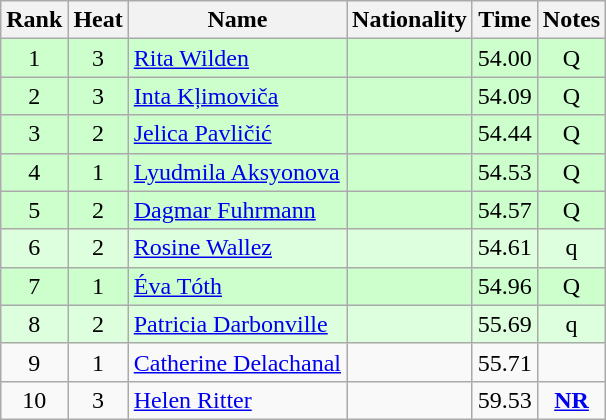<table class="wikitable sortable" style="text-align:center">
<tr>
<th>Rank</th>
<th>Heat</th>
<th>Name</th>
<th>Nationality</th>
<th>Time</th>
<th>Notes</th>
</tr>
<tr bgcolor=ccffcc>
<td>1</td>
<td>3</td>
<td align="left"><a href='#'>Rita Wilden</a></td>
<td align=left></td>
<td>54.00</td>
<td>Q</td>
</tr>
<tr bgcolor=ccffcc>
<td>2</td>
<td>3</td>
<td align="left"><a href='#'>Inta Kļimoviča</a></td>
<td align=left></td>
<td>54.09</td>
<td>Q</td>
</tr>
<tr bgcolor=ccffcc>
<td>3</td>
<td>2</td>
<td align="left"><a href='#'>Jelica Pavličić</a></td>
<td align=left></td>
<td>54.44</td>
<td>Q</td>
</tr>
<tr bgcolor=ccffcc>
<td>4</td>
<td>1</td>
<td align="left"><a href='#'>Lyudmila Aksyonova</a></td>
<td align=left></td>
<td>54.53</td>
<td>Q</td>
</tr>
<tr bgcolor=ccffcc>
<td>5</td>
<td>2</td>
<td align="left"><a href='#'>Dagmar Fuhrmann</a></td>
<td align=left></td>
<td>54.57</td>
<td>Q</td>
</tr>
<tr bgcolor=ddffdd>
<td>6</td>
<td>2</td>
<td align="left"><a href='#'>Rosine Wallez</a></td>
<td align=left></td>
<td>54.61</td>
<td>q</td>
</tr>
<tr bgcolor=ccffcc>
<td>7</td>
<td>1</td>
<td align="left"><a href='#'>Éva Tóth</a></td>
<td align=left></td>
<td>54.96</td>
<td>Q</td>
</tr>
<tr bgcolor=ddffdd>
<td>8</td>
<td>2</td>
<td align="left"><a href='#'>Patricia Darbonville</a></td>
<td align=left></td>
<td>55.69</td>
<td>q</td>
</tr>
<tr>
<td>9</td>
<td>1</td>
<td align="left"><a href='#'>Catherine Delachanal</a></td>
<td align=left></td>
<td>55.71</td>
<td></td>
</tr>
<tr>
<td>10</td>
<td>3</td>
<td align="left"><a href='#'>Helen Ritter</a></td>
<td align=left></td>
<td>59.53</td>
<td><strong><a href='#'>NR</a></strong></td>
</tr>
</table>
